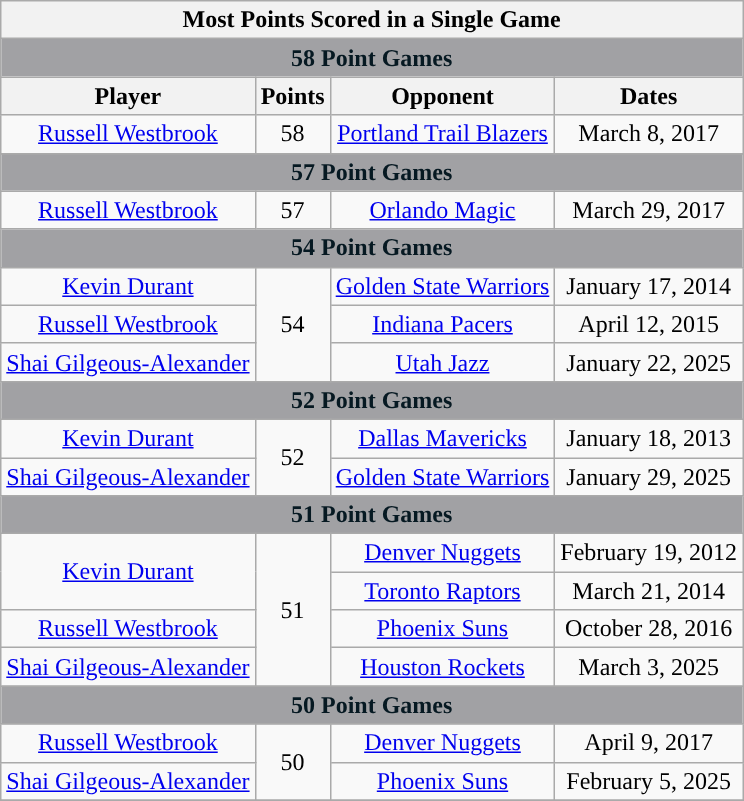<table class="wikitable sortable" style="text-align:center">
<tr>
<th colspan="4">Most Points Scored in a Single Game</th>
</tr>
<tr>
<th colspan="4" style="text-align:center; background:#A1A1A4; color:#061922;">58 Point Games</th>
</tr>
<tr>
<th>Player</th>
<th>Points</th>
<th>Opponent</th>
<th>Dates</th>
</tr>
<tr>
<td><a href='#'>Russell Westbrook</a></td>
<td>58</td>
<td><a href='#'>Portland Trail Blazers</a></td>
<td>March 8, 2017</td>
</tr>
<tr>
</tr>
<tr>
<th colspan="4" style="text-align:center; background:#A1A1A4; color:#061922;">57 Point Games</th>
</tr>
<tr>
<td><a href='#'>Russell Westbrook</a></td>
<td>57</td>
<td><a href='#'>Orlando Magic</a></td>
<td>March 29, 2017</td>
</tr>
<tr>
<th colspan="4" style="text-align:center; background:#A1A1A4; color:#061922;">54 Point Games</th>
</tr>
<tr>
<td><a href='#'>Kevin Durant</a></td>
<td rowspan="3">54</td>
<td><a href='#'>Golden State Warriors</a></td>
<td>January 17, 2014</td>
</tr>
<tr>
<td><a href='#'>Russell Westbrook</a></td>
<td><a href='#'>Indiana Pacers</a></td>
<td>April 12, 2015</td>
</tr>
<tr>
<td><a href='#'>Shai Gilgeous-Alexander</a></td>
<td><a href='#'>Utah Jazz</a></td>
<td>January 22, 2025</td>
</tr>
<tr>
<th colspan="4" style="text-align:center; background:#A1A1A4; color:#061922;">52 Point Games</th>
</tr>
<tr>
<td><a href='#'>Kevin Durant</a></td>
<td rowspan=2>52</td>
<td><a href='#'>Dallas Mavericks</a></td>
<td>January 18, 2013</td>
</tr>
<tr>
<td><a href='#'>Shai Gilgeous-Alexander</a></td>
<td><a href='#'>Golden State Warriors</a></td>
<td>January 29, 2025</td>
</tr>
<tr>
<th colspan="4" style="text-align:center; background:#A1A1A4; color:#061922;">51 Point Games</th>
</tr>
<tr>
<td rowspan="2"><a href='#'>Kevin Durant</a></td>
<td rowspan="4">51</td>
<td><a href='#'>Denver Nuggets</a></td>
<td>February 19, 2012</td>
</tr>
<tr>
<td><a href='#'>Toronto Raptors</a></td>
<td>March 21, 2014</td>
</tr>
<tr>
<td><a href='#'>Russell Westbrook</a></td>
<td><a href='#'>Phoenix Suns</a></td>
<td>October 28, 2016</td>
</tr>
<tr>
<td><a href='#'>Shai Gilgeous-Alexander</a></td>
<td><a href='#'>Houston Rockets</a></td>
<td>March 3, 2025</td>
</tr>
<tr>
<th colspan="4" style="text-align:center; background:#A1A1A4; color:#061922;">50 Point Games</th>
</tr>
<tr>
<td><a href='#'>Russell Westbrook</a></td>
<td rowspan=2>50</td>
<td><a href='#'>Denver Nuggets</a></td>
<td>April 9, 2017</td>
</tr>
<tr>
<td><a href='#'>Shai Gilgeous-Alexander</a></td>
<td><a href='#'>Phoenix Suns</a></td>
<td>February 5, 2025</td>
</tr>
<tr>
</tr>
</table>
